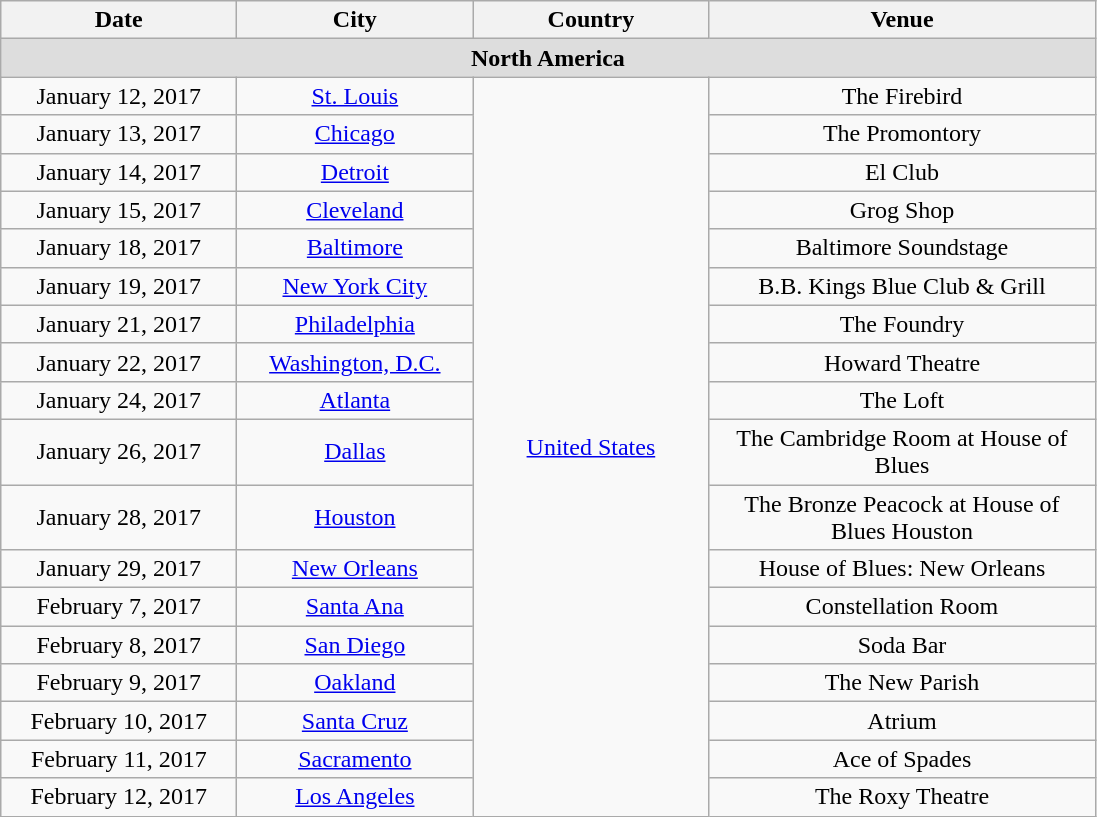<table class="wikitable" style="text-align:center;">
<tr>
<th style="width:150px;">Date</th>
<th style="width:150px;">City</th>
<th style="width:150px;">Country</th>
<th style="width:250px;">Venue</th>
</tr>
<tr style="background:#ddd;">
<td colspan="4"><strong>North America</strong></td>
</tr>
<tr>
<td>January 12, 2017</td>
<td><a href='#'>St. Louis</a></td>
<td rowspan="18"><a href='#'>United States</a></td>
<td>The Firebird</td>
</tr>
<tr>
<td>January 13, 2017</td>
<td><a href='#'>Chicago</a></td>
<td>The Promontory</td>
</tr>
<tr>
<td>January 14, 2017</td>
<td><a href='#'>Detroit</a></td>
<td>El Club</td>
</tr>
<tr>
<td>January 15, 2017</td>
<td><a href='#'>Cleveland</a></td>
<td>Grog Shop</td>
</tr>
<tr>
<td>January 18, 2017</td>
<td><a href='#'>Baltimore</a></td>
<td>Baltimore Soundstage</td>
</tr>
<tr>
<td>January 19, 2017</td>
<td><a href='#'>New York City</a></td>
<td>B.B. Kings Blue Club & Grill</td>
</tr>
<tr>
<td>January 21, 2017</td>
<td><a href='#'>Philadelphia</a></td>
<td>The Foundry</td>
</tr>
<tr>
<td>January 22, 2017</td>
<td><a href='#'>Washington, D.C.</a></td>
<td>Howard Theatre</td>
</tr>
<tr>
<td>January 24, 2017</td>
<td><a href='#'>Atlanta</a></td>
<td>The Loft</td>
</tr>
<tr>
<td>January 26, 2017</td>
<td><a href='#'>Dallas</a></td>
<td>The Cambridge Room at House of Blues</td>
</tr>
<tr>
<td>January 28, 2017</td>
<td><a href='#'>Houston</a></td>
<td>The Bronze Peacock at House of Blues Houston</td>
</tr>
<tr>
<td>January 29, 2017</td>
<td><a href='#'>New Orleans</a></td>
<td>House of Blues: New Orleans</td>
</tr>
<tr>
<td>February 7, 2017</td>
<td><a href='#'>Santa Ana</a></td>
<td>Constellation Room</td>
</tr>
<tr>
<td>February 8, 2017</td>
<td><a href='#'>San Diego</a></td>
<td>Soda Bar</td>
</tr>
<tr>
<td>February 9, 2017</td>
<td><a href='#'>Oakland</a></td>
<td>The New Parish</td>
</tr>
<tr>
<td>February 10, 2017</td>
<td><a href='#'>Santa Cruz</a></td>
<td>Atrium</td>
</tr>
<tr>
<td>February 11, 2017</td>
<td><a href='#'>Sacramento</a></td>
<td>Ace of Spades</td>
</tr>
<tr>
<td>February 12, 2017</td>
<td><a href='#'>Los Angeles</a></td>
<td>The Roxy Theatre</td>
</tr>
</table>
